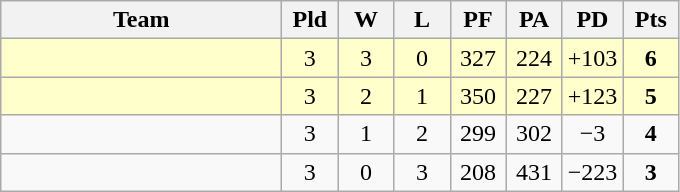<table class="wikitable" style="text-align:center;">
<tr>
<th width=180>Team</th>
<th width=30>Pld</th>
<th width=30>W</th>
<th width=30>L</th>
<th width=30>PF</th>
<th width=30>PA</th>
<th width=30>PD</th>
<th width=30>Pts</th>
</tr>
<tr align=center bgcolor="ffffcc">
<td align="left"></td>
<td>3</td>
<td>3</td>
<td>0</td>
<td>327</td>
<td>224</td>
<td>+103</td>
<td><strong>6</strong></td>
</tr>
<tr align=center bgcolor="ffffcc">
<td align="left"></td>
<td>3</td>
<td>2</td>
<td>1</td>
<td>350</td>
<td>227</td>
<td>+123</td>
<td><strong>5</strong></td>
</tr>
<tr>
<td align="left"></td>
<td>3</td>
<td>1</td>
<td>2</td>
<td>299</td>
<td>302</td>
<td>−3</td>
<td><strong>4</strong></td>
</tr>
<tr>
<td align="left"></td>
<td>3</td>
<td>0</td>
<td>3</td>
<td>208</td>
<td>431</td>
<td>−223</td>
<td><strong>3</strong></td>
</tr>
</table>
